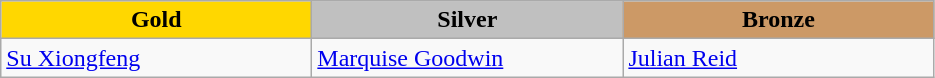<table class="wikitable" style="text-align:left">
<tr align="center">
<td width=200 bgcolor=gold><strong>Gold</strong></td>
<td width=200 bgcolor=silver><strong>Silver</strong></td>
<td width=200 bgcolor=CC9966><strong>Bronze</strong></td>
</tr>
<tr>
<td><a href='#'>Su Xiongfeng</a><br><em></em></td>
<td><a href='#'>Marquise Goodwin</a><br><em></em></td>
<td><a href='#'>Julian Reid</a><br><em></em></td>
</tr>
</table>
